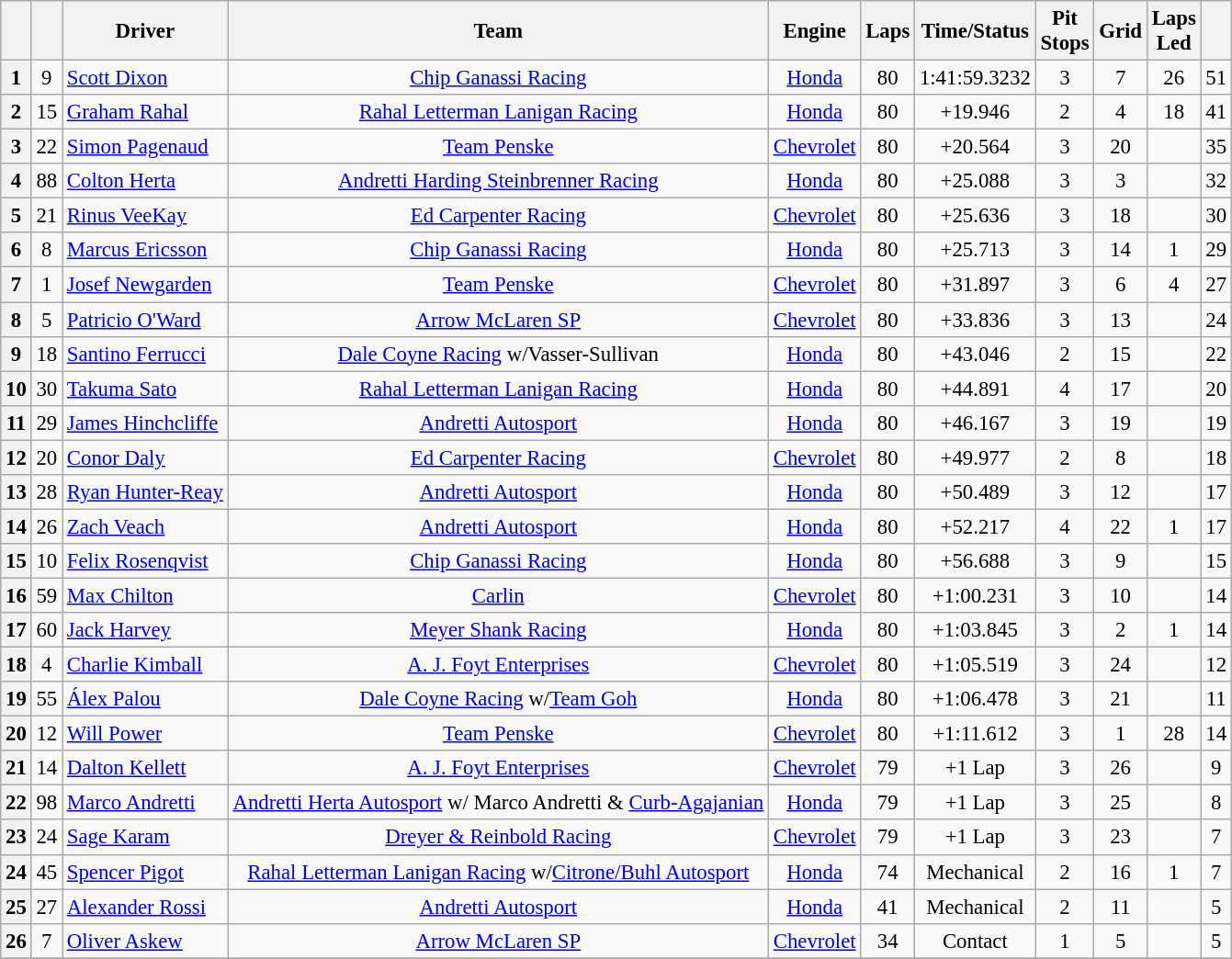<table class="wikitable" style="text-align:center; font-size: 95%;">
<tr>
<th></th>
<th></th>
<th>Driver</th>
<th>Team</th>
<th>Engine</th>
<th>Laps</th>
<th>Time/Status</th>
<th>Pit<br>Stops</th>
<th>Grid</th>
<th>Laps<br>Led</th>
<th></th>
</tr>
<tr>
<th>1</th>
<td>9</td>
<td align="left"> <a href='#'>Scott Dixon</a></td>
<td><a href='#'>Chip Ganassi Racing</a></td>
<td><a href='#'>Honda</a></td>
<td>80</td>
<td>1:41:59.3232</td>
<td>3</td>
<td>7</td>
<td>26</td>
<td>51</td>
</tr>
<tr>
<th>2</th>
<td>15</td>
<td align="left"> <a href='#'>Graham Rahal</a></td>
<td><a href='#'>Rahal Letterman Lanigan Racing</a></td>
<td><a href='#'>Honda</a></td>
<td>80</td>
<td>+19.946</td>
<td>2</td>
<td>4</td>
<td>18</td>
<td>41</td>
</tr>
<tr>
<th>3</th>
<td>22</td>
<td align="left" nowrap> <a href='#'>Simon Pagenaud</a> <strong></strong></td>
<td><a href='#'>Team Penske</a></td>
<td><a href='#'>Chevrolet</a></td>
<td>80</td>
<td>+20.564</td>
<td>3</td>
<td>20</td>
<td></td>
<td>35</td>
</tr>
<tr>
<th>4</th>
<td>88</td>
<td align="left"> <a href='#'>Colton Herta</a></td>
<td><a href='#'>Andretti Harding Steinbrenner Racing</a></td>
<td><a href='#'>Honda</a></td>
<td>80</td>
<td>+25.088</td>
<td>3</td>
<td>3</td>
<td></td>
<td>32</td>
</tr>
<tr>
<th>5</th>
<td>21</td>
<td align="left"> <a href='#'>Rinus VeeKay</a> <strong></strong></td>
<td><a href='#'>Ed Carpenter Racing</a></td>
<td><a href='#'>Chevrolet</a></td>
<td>80</td>
<td>+25.636</td>
<td>3</td>
<td>18</td>
<td></td>
<td>30</td>
</tr>
<tr>
<th>6</th>
<td>8</td>
<td align="left"> <a href='#'>Marcus Ericsson</a></td>
<td><a href='#'>Chip Ganassi Racing</a></td>
<td><a href='#'>Honda</a></td>
<td>80</td>
<td>+25.713</td>
<td>3</td>
<td>14</td>
<td>1</td>
<td>29</td>
</tr>
<tr>
<th>7</th>
<td>1</td>
<td align="left"> <a href='#'>Josef Newgarden</a></td>
<td><a href='#'>Team Penske</a></td>
<td><a href='#'>Chevrolet</a></td>
<td>80</td>
<td>+31.897</td>
<td>3</td>
<td>6</td>
<td>4</td>
<td>27</td>
</tr>
<tr>
<th>8</th>
<td>5</td>
<td align="left"> <a href='#'>Patricio O'Ward</a></td>
<td><a href='#'>Arrow McLaren SP</a></td>
<td><a href='#'>Chevrolet</a></td>
<td>80</td>
<td>+33.836</td>
<td>3</td>
<td>13</td>
<td></td>
<td>24</td>
</tr>
<tr>
<th>9</th>
<td>18</td>
<td align="left"> <a href='#'>Santino Ferrucci</a></td>
<td><a href='#'>Dale Coyne Racing</a> w/Vasser-Sullivan</td>
<td><a href='#'>Honda</a></td>
<td>80</td>
<td>+43.046</td>
<td>2</td>
<td>15</td>
<td></td>
<td>22</td>
</tr>
<tr>
<th>10</th>
<td>30</td>
<td align="left"> <a href='#'>Takuma Sato</a></td>
<td><a href='#'>Rahal Letterman Lanigan Racing</a></td>
<td><a href='#'>Honda</a></td>
<td>80</td>
<td>+44.891</td>
<td>4</td>
<td>17</td>
<td></td>
<td>20</td>
</tr>
<tr>
<th>11</th>
<td>29</td>
<td align="left"> <a href='#'>James Hinchcliffe</a></td>
<td><a href='#'>Andretti Autosport</a></td>
<td><a href='#'>Honda</a></td>
<td>80</td>
<td>+46.167</td>
<td>3</td>
<td>19</td>
<td></td>
<td>19</td>
</tr>
<tr>
<th>12</th>
<td>20</td>
<td align="left"> <a href='#'>Conor Daly</a></td>
<td><a href='#'>Ed Carpenter Racing</a></td>
<td><a href='#'>Chevrolet</a></td>
<td>80</td>
<td>+49.977</td>
<td>2</td>
<td>8</td>
<td></td>
<td>18</td>
</tr>
<tr>
<th>13</th>
<td>28</td>
<td align="left"> <a href='#'>Ryan Hunter-Reay</a></td>
<td><a href='#'>Andretti Autosport</a></td>
<td><a href='#'>Honda</a></td>
<td>80</td>
<td>+50.489</td>
<td>3</td>
<td>12</td>
<td></td>
<td>17</td>
</tr>
<tr>
<th>14</th>
<td>26</td>
<td align="left"> <a href='#'>Zach Veach</a></td>
<td><a href='#'>Andretti Autosport</a></td>
<td><a href='#'>Honda</a></td>
<td>80</td>
<td>+52.217</td>
<td>4</td>
<td>22</td>
<td>1</td>
<td>17</td>
</tr>
<tr>
<th>15</th>
<td>10</td>
<td align="left"> <a href='#'>Felix Rosenqvist</a></td>
<td><a href='#'>Chip Ganassi Racing</a></td>
<td><a href='#'>Honda</a></td>
<td>80</td>
<td>+56.688</td>
<td>3</td>
<td>9</td>
<td></td>
<td>15</td>
</tr>
<tr>
<th>16</th>
<td>59</td>
<td align="left"> <a href='#'>Max Chilton</a></td>
<td><a href='#'>Carlin</a></td>
<td><a href='#'>Chevrolet</a></td>
<td>80</td>
<td>+1:00.231</td>
<td>3</td>
<td>10</td>
<td></td>
<td>14</td>
</tr>
<tr>
<th>17</th>
<td>60</td>
<td align="left"> <a href='#'>Jack Harvey</a></td>
<td><a href='#'>Meyer Shank Racing</a></td>
<td><a href='#'>Honda</a></td>
<td>80</td>
<td>+1:03.845</td>
<td>3</td>
<td>2</td>
<td>1</td>
<td>14</td>
</tr>
<tr>
<th>18</th>
<td>4</td>
<td align="left"> <a href='#'>Charlie Kimball</a></td>
<td><a href='#'>A. J. Foyt Enterprises</a></td>
<td><a href='#'>Chevrolet</a></td>
<td>80</td>
<td>+1:05.519</td>
<td>3</td>
<td>24</td>
<td></td>
<td>12</td>
</tr>
<tr>
<th>19</th>
<td>55</td>
<td align="left"> <a href='#'>Álex Palou</a> <strong></strong></td>
<td><a href='#'>Dale Coyne Racing</a> w/<a href='#'>Team Goh</a></td>
<td><a href='#'>Honda</a></td>
<td>80</td>
<td>+1:06.478</td>
<td>3</td>
<td>21</td>
<td></td>
<td>11</td>
</tr>
<tr>
<th>20</th>
<td>12</td>
<td align="left"> <a href='#'>Will Power</a> <strong></strong></td>
<td><a href='#'>Team Penske</a></td>
<td><a href='#'>Chevrolet</a></td>
<td>80</td>
<td>+1:11.612</td>
<td>3</td>
<td>1</td>
<td>28</td>
<td>14</td>
</tr>
<tr>
<th>21</th>
<td>14</td>
<td align="left"> <a href='#'>Dalton Kellett</a> <strong></strong></td>
<td><a href='#'>A. J. Foyt Enterprises</a></td>
<td><a href='#'>Chevrolet</a></td>
<td>79</td>
<td>+1 Lap</td>
<td>3</td>
<td>26</td>
<td></td>
<td>9</td>
</tr>
<tr>
<th>22</th>
<td>98</td>
<td align="left"> <a href='#'>Marco Andretti</a></td>
<td nowrap><a href='#'>Andretti Herta Autosport</a> w/ Marco Andretti & <a href='#'>Curb-Agajanian</a></td>
<td><a href='#'>Honda</a></td>
<td>79</td>
<td>+1 Lap</td>
<td>3</td>
<td>25</td>
<td></td>
<td>8</td>
</tr>
<tr>
<th>23</th>
<td>24</td>
<td align="left"> <a href='#'>Sage Karam</a></td>
<td><a href='#'>Dreyer & Reinbold Racing</a></td>
<td><a href='#'>Chevrolet</a></td>
<td>79</td>
<td>+1 Lap</td>
<td>3</td>
<td>23</td>
<td></td>
<td>7</td>
</tr>
<tr>
<th>24</th>
<td>45</td>
<td align="left"> <a href='#'>Spencer Pigot</a></td>
<td><a href='#'>Rahal Letterman Lanigan Racing</a> w/<a href='#'>Citrone/Buhl Autosport</a></td>
<td><a href='#'>Honda</a></td>
<td>74</td>
<td>Mechanical</td>
<td>2</td>
<td>16</td>
<td>1</td>
<td>7</td>
</tr>
<tr>
<th>25</th>
<td>27</td>
<td align="left"> <a href='#'>Alexander Rossi</a></td>
<td><a href='#'>Andretti Autosport</a></td>
<td><a href='#'>Honda</a></td>
<td>41</td>
<td>Mechanical</td>
<td>2</td>
<td>11</td>
<td></td>
<td>5</td>
</tr>
<tr>
<th>26</th>
<td>7</td>
<td align="left"> <a href='#'>Oliver Askew</a> <strong></strong></td>
<td><a href='#'>Arrow McLaren SP</a></td>
<td><a href='#'>Chevrolet</a></td>
<td>34</td>
<td>Contact</td>
<td>1</td>
<td>5</td>
<td></td>
<td>5</td>
</tr>
<tr>
</tr>
</table>
